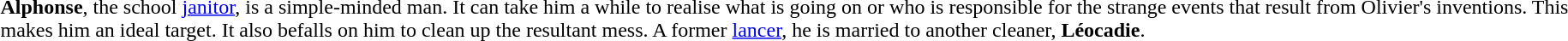<table border=0>
<tr>
<td><strong>Alphonse</strong>, the school <a href='#'>janitor</a>, is a simple-minded man. It can take him a while to realise what is going on or who is responsible for the strange events that result from Olivier's inventions. This makes him an ideal target. It also befalls on him to clean up the resultant mess. A former <a href='#'>lancer</a>, he is married to another cleaner, <strong>Léocadie</strong>.</td>
</tr>
</table>
